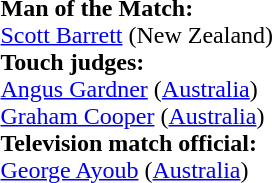<table style="width:100%; font-size:100%;">
<tr>
<td><br><strong>Man of the Match:</strong>
<br><a href='#'>Scott Barrett</a> (New Zealand)<br><strong>Touch judges:</strong>
<br><a href='#'>Angus Gardner</a> (<a href='#'>Australia</a>)
<br><a href='#'>Graham Cooper</a> (<a href='#'>Australia</a>)
<br><strong>Television match official:</strong>
<br><a href='#'>George Ayoub</a> (<a href='#'>Australia</a>)</td>
</tr>
</table>
